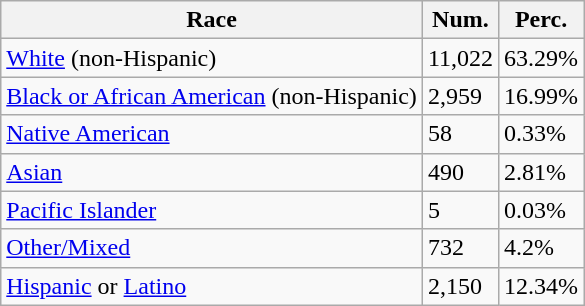<table class="wikitable">
<tr>
<th>Race</th>
<th>Num.</th>
<th>Perc.</th>
</tr>
<tr>
<td><a href='#'>White</a> (non-Hispanic)</td>
<td>11,022</td>
<td>63.29%</td>
</tr>
<tr>
<td><a href='#'>Black or African American</a> (non-Hispanic)</td>
<td>2,959</td>
<td>16.99%</td>
</tr>
<tr>
<td><a href='#'>Native American</a></td>
<td>58</td>
<td>0.33%</td>
</tr>
<tr>
<td><a href='#'>Asian</a></td>
<td>490</td>
<td>2.81%</td>
</tr>
<tr>
<td><a href='#'>Pacific Islander</a></td>
<td>5</td>
<td>0.03%</td>
</tr>
<tr>
<td><a href='#'>Other/Mixed</a></td>
<td>732</td>
<td>4.2%</td>
</tr>
<tr>
<td><a href='#'>Hispanic</a> or <a href='#'>Latino</a></td>
<td>2,150</td>
<td>12.34%</td>
</tr>
</table>
